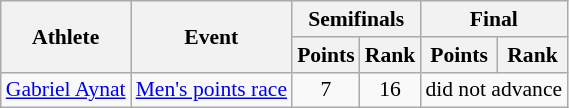<table class=wikitable style=font-size:90%;text-align:center>
<tr>
<th rowspan=2>Athlete</th>
<th rowspan=2>Event</th>
<th colspan=2>Semifinals</th>
<th colspan=2>Final</th>
</tr>
<tr>
<th>Points</th>
<th>Rank</th>
<th>Points</th>
<th>Rank</th>
</tr>
<tr align=center>
<td align=left><a href='#'>Gabriel Aynat</a></td>
<td align=left><a href='#'>Men's points race</a></td>
<td>7</td>
<td>16</td>
<td colspan=2>did not advance</td>
</tr>
</table>
